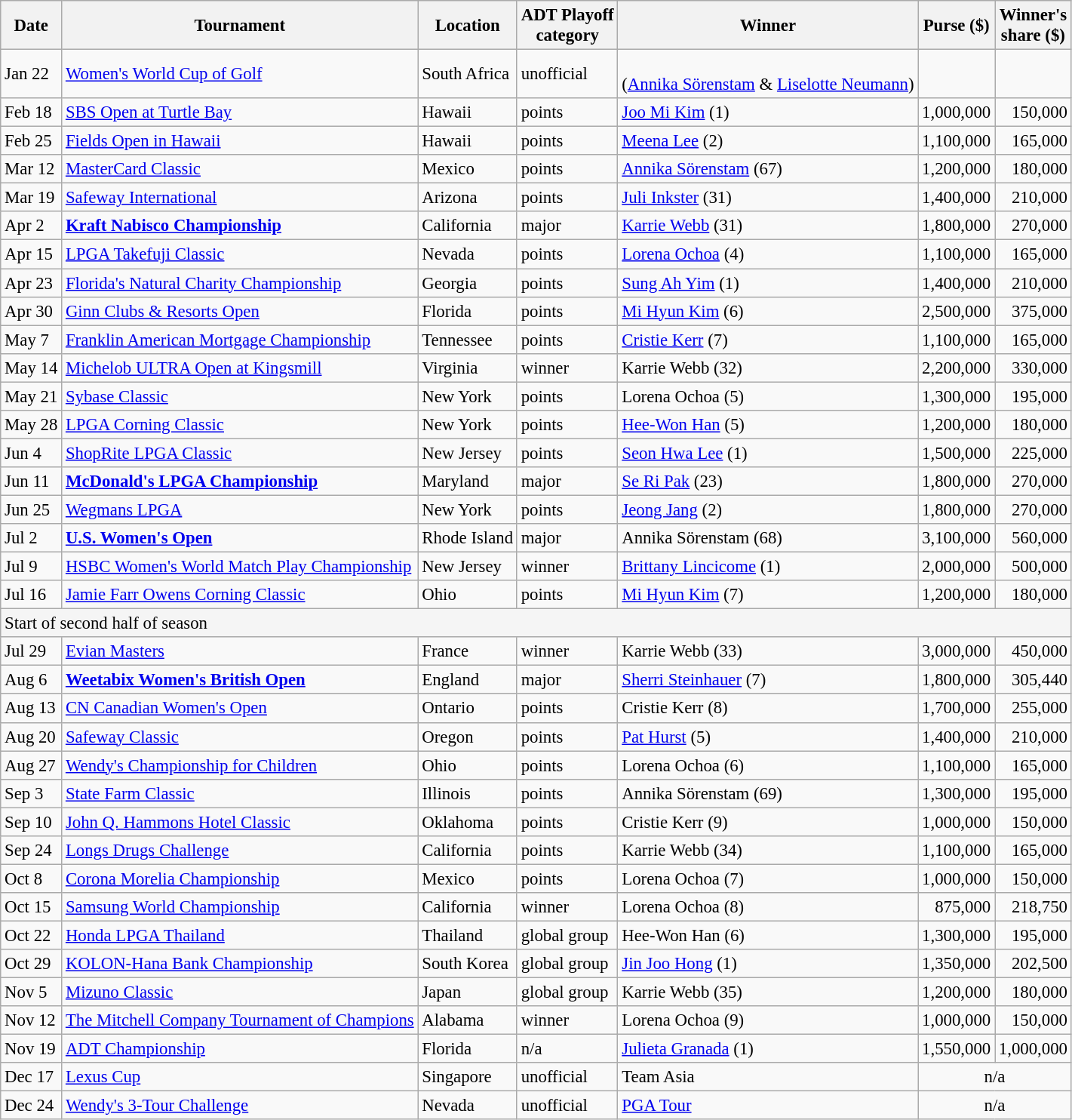<table class="wikitable sortable" style="font-size:95%;">
<tr>
<th>Date</th>
<th>Tournament</th>
<th>Location</th>
<th>ADT Playoff <br>category</th>
<th>Winner</th>
<th>Purse ($)</th>
<th>Winner's<br>share ($)</th>
</tr>
<tr>
<td>Jan 22</td>
<td><a href='#'>Women's World Cup of Golf</a></td>
<td>South Africa</td>
<td>unofficial</td>
<td> <br>(<a href='#'>Annika Sörenstam</a> & <a href='#'>Liselotte Neumann</a>)</td>
<td></td>
<td></td>
</tr>
<tr>
<td>Feb 18</td>
<td><a href='#'>SBS Open at Turtle Bay</a></td>
<td>Hawaii</td>
<td>points</td>
<td> <a href='#'>Joo Mi Kim</a> (1)</td>
<td align=right>1,000,000</td>
<td align=right>150,000</td>
</tr>
<tr>
<td>Feb 25</td>
<td><a href='#'>Fields Open in Hawaii</a></td>
<td>Hawaii</td>
<td>points</td>
<td> <a href='#'>Meena Lee</a> (2)</td>
<td align=right>1,100,000</td>
<td align=right>165,000</td>
</tr>
<tr>
<td>Mar 12</td>
<td><a href='#'>MasterCard Classic</a></td>
<td>Mexico</td>
<td>points</td>
<td> <a href='#'>Annika Sörenstam</a> (67)</td>
<td align=right>1,200,000</td>
<td align=right>180,000</td>
</tr>
<tr>
<td>Mar 19</td>
<td><a href='#'>Safeway International</a></td>
<td>Arizona</td>
<td>points</td>
<td> <a href='#'>Juli Inkster</a> (31)</td>
<td align=right>1,400,000</td>
<td align=right>210,000</td>
</tr>
<tr>
<td>Apr 2</td>
<td><strong><a href='#'>Kraft Nabisco Championship</a></strong></td>
<td>California</td>
<td>major</td>
<td> <a href='#'>Karrie Webb</a> (31)</td>
<td align=right>1,800,000</td>
<td align=right>270,000</td>
</tr>
<tr>
<td>Apr 15</td>
<td><a href='#'>LPGA Takefuji Classic</a></td>
<td>Nevada</td>
<td>points</td>
<td> <a href='#'>Lorena Ochoa</a> (4)</td>
<td align=right>1,100,000</td>
<td align=right>165,000</td>
</tr>
<tr>
<td>Apr 23</td>
<td><a href='#'>Florida's Natural Charity Championship</a></td>
<td>Georgia</td>
<td>points</td>
<td> <a href='#'>Sung Ah Yim</a> (1)</td>
<td align=right>1,400,000</td>
<td align=right>210,000</td>
</tr>
<tr>
<td>Apr 30</td>
<td><a href='#'>Ginn Clubs & Resorts Open</a></td>
<td>Florida</td>
<td>points</td>
<td> <a href='#'>Mi Hyun Kim</a> (6)</td>
<td align=right>2,500,000</td>
<td align=right>375,000</td>
</tr>
<tr>
<td>May 7</td>
<td><a href='#'>Franklin American Mortgage Championship</a></td>
<td>Tennessee</td>
<td>points</td>
<td> <a href='#'>Cristie Kerr</a> (7)</td>
<td align=right>1,100,000</td>
<td align=right>165,000</td>
</tr>
<tr>
<td>May 14</td>
<td><a href='#'>Michelob ULTRA Open at Kingsmill</a></td>
<td>Virginia</td>
<td>winner</td>
<td> Karrie Webb (32)</td>
<td align=right>2,200,000</td>
<td align=right>330,000</td>
</tr>
<tr>
<td>May 21</td>
<td><a href='#'>Sybase Classic</a></td>
<td>New York</td>
<td>points</td>
<td> Lorena Ochoa (5)</td>
<td align=right>1,300,000</td>
<td align=right>195,000</td>
</tr>
<tr>
<td>May 28</td>
<td><a href='#'>LPGA Corning Classic</a></td>
<td>New York</td>
<td>points</td>
<td> <a href='#'>Hee-Won Han</a> (5)</td>
<td align=right>1,200,000</td>
<td align=right>180,000</td>
</tr>
<tr>
<td>Jun 4</td>
<td><a href='#'>ShopRite LPGA Classic</a></td>
<td>New Jersey</td>
<td>points</td>
<td> <a href='#'>Seon Hwa Lee</a> (1)</td>
<td align=right>1,500,000</td>
<td align=right>225,000</td>
</tr>
<tr>
<td>Jun 11</td>
<td><strong><a href='#'>McDonald's LPGA Championship</a></strong></td>
<td>Maryland</td>
<td>major</td>
<td> <a href='#'>Se Ri Pak</a> (23)</td>
<td align=right>1,800,000</td>
<td align=right>270,000</td>
</tr>
<tr>
<td>Jun 25</td>
<td><a href='#'>Wegmans LPGA</a></td>
<td>New York</td>
<td>points</td>
<td> <a href='#'>Jeong Jang</a> (2)</td>
<td align=right>1,800,000</td>
<td align=right>270,000</td>
</tr>
<tr>
<td>Jul 2</td>
<td><strong><a href='#'>U.S. Women's Open</a></strong></td>
<td>Rhode Island</td>
<td>major</td>
<td> Annika Sörenstam (68)</td>
<td align=right>3,100,000</td>
<td align=right>560,000</td>
</tr>
<tr>
<td>Jul 9</td>
<td><a href='#'>HSBC Women's World Match Play Championship</a></td>
<td>New Jersey</td>
<td>winner</td>
<td> <a href='#'>Brittany Lincicome</a> (1)</td>
<td align=right>2,000,000</td>
<td align=right>500,000</td>
</tr>
<tr>
<td>Jul 16</td>
<td><a href='#'>Jamie Farr Owens Corning Classic</a></td>
<td>Ohio</td>
<td>points</td>
<td> <a href='#'>Mi Hyun Kim</a> (7)</td>
<td align=right>1,200,000</td>
<td align=right>180,000</td>
</tr>
<tr style="background:WhiteSmoke;">
<td colspan=7>Start of second half of season</td>
</tr>
<tr>
<td>Jul 29</td>
<td><a href='#'>Evian Masters</a></td>
<td>France</td>
<td>winner</td>
<td> Karrie Webb (33)</td>
<td align=right>3,000,000</td>
<td align=right>450,000</td>
</tr>
<tr>
<td>Aug 6</td>
<td><strong><a href='#'>Weetabix Women's British Open</a></strong></td>
<td>England</td>
<td>major</td>
<td> <a href='#'>Sherri Steinhauer</a> (7)</td>
<td align=right>1,800,000</td>
<td align=right>305,440</td>
</tr>
<tr>
<td>Aug 13</td>
<td><a href='#'>CN Canadian Women's Open</a></td>
<td>Ontario</td>
<td>points</td>
<td> Cristie Kerr (8)</td>
<td align=right>1,700,000</td>
<td align=right>255,000</td>
</tr>
<tr>
<td>Aug 20</td>
<td><a href='#'>Safeway Classic</a></td>
<td>Oregon</td>
<td>points</td>
<td> <a href='#'>Pat Hurst</a> (5)</td>
<td align=right>1,400,000</td>
<td align=right>210,000</td>
</tr>
<tr>
<td>Aug 27</td>
<td><a href='#'>Wendy's Championship for Children</a></td>
<td>Ohio</td>
<td>points</td>
<td> Lorena Ochoa (6)</td>
<td align=right>1,100,000</td>
<td align=right>165,000</td>
</tr>
<tr>
<td>Sep 3</td>
<td><a href='#'>State Farm Classic</a></td>
<td>Illinois</td>
<td>points</td>
<td> Annika Sörenstam (69)</td>
<td align=right>1,300,000</td>
<td align=right>195,000</td>
</tr>
<tr>
<td>Sep 10</td>
<td><a href='#'>John Q. Hammons Hotel Classic</a></td>
<td>Oklahoma</td>
<td>points</td>
<td> Cristie Kerr (9)</td>
<td align=right>1,000,000</td>
<td align=right>150,000</td>
</tr>
<tr>
<td>Sep 24</td>
<td><a href='#'>Longs Drugs Challenge</a></td>
<td>California</td>
<td>points</td>
<td> Karrie Webb (34)</td>
<td align=right>1,100,000</td>
<td align=right>165,000</td>
</tr>
<tr>
<td>Oct 8</td>
<td><a href='#'>Corona Morelia Championship</a></td>
<td>Mexico</td>
<td>points</td>
<td> Lorena Ochoa (7)</td>
<td align=right>1,000,000</td>
<td align=right>150,000</td>
</tr>
<tr>
<td>Oct 15</td>
<td><a href='#'>Samsung World Championship</a></td>
<td>California</td>
<td>winner</td>
<td> Lorena Ochoa (8)</td>
<td align=right>875,000</td>
<td align=right>218,750</td>
</tr>
<tr>
<td>Oct 22</td>
<td><a href='#'>Honda LPGA Thailand</a></td>
<td>Thailand</td>
<td>global group</td>
<td> Hee-Won Han (6)</td>
<td align=right>1,300,000</td>
<td align=right>195,000</td>
</tr>
<tr>
<td>Oct 29</td>
<td><a href='#'>KOLON-Hana Bank Championship</a></td>
<td>South Korea</td>
<td>global group</td>
<td> <a href='#'>Jin Joo Hong</a> (1)</td>
<td align=right>1,350,000</td>
<td align=right>202,500</td>
</tr>
<tr>
<td>Nov 5</td>
<td><a href='#'>Mizuno Classic</a></td>
<td>Japan</td>
<td>global group</td>
<td> Karrie Webb (35)</td>
<td align=right>1,200,000</td>
<td align=right>180,000</td>
</tr>
<tr>
<td>Nov 12</td>
<td><a href='#'>The Mitchell Company Tournament of Champions</a></td>
<td>Alabama</td>
<td>winner</td>
<td> Lorena Ochoa (9)</td>
<td align=right>1,000,000</td>
<td align=right>150,000</td>
</tr>
<tr>
<td>Nov 19</td>
<td><a href='#'>ADT Championship</a></td>
<td>Florida</td>
<td>n/a</td>
<td> <a href='#'>Julieta Granada</a> (1)</td>
<td align=right>1,550,000</td>
<td align=right>1,000,000</td>
</tr>
<tr>
<td>Dec 17</td>
<td><a href='#'>Lexus Cup</a></td>
<td>Singapore</td>
<td>unofficial</td>
<td>Team Asia</td>
<td colspan=2 align=center>n/a</td>
</tr>
<tr>
<td>Dec 24</td>
<td><a href='#'>Wendy's 3-Tour Challenge</a></td>
<td>Nevada</td>
<td>unofficial</td>
<td><a href='#'>PGA Tour</a></td>
<td colspan=2 align=center>n/a</td>
</tr>
</table>
